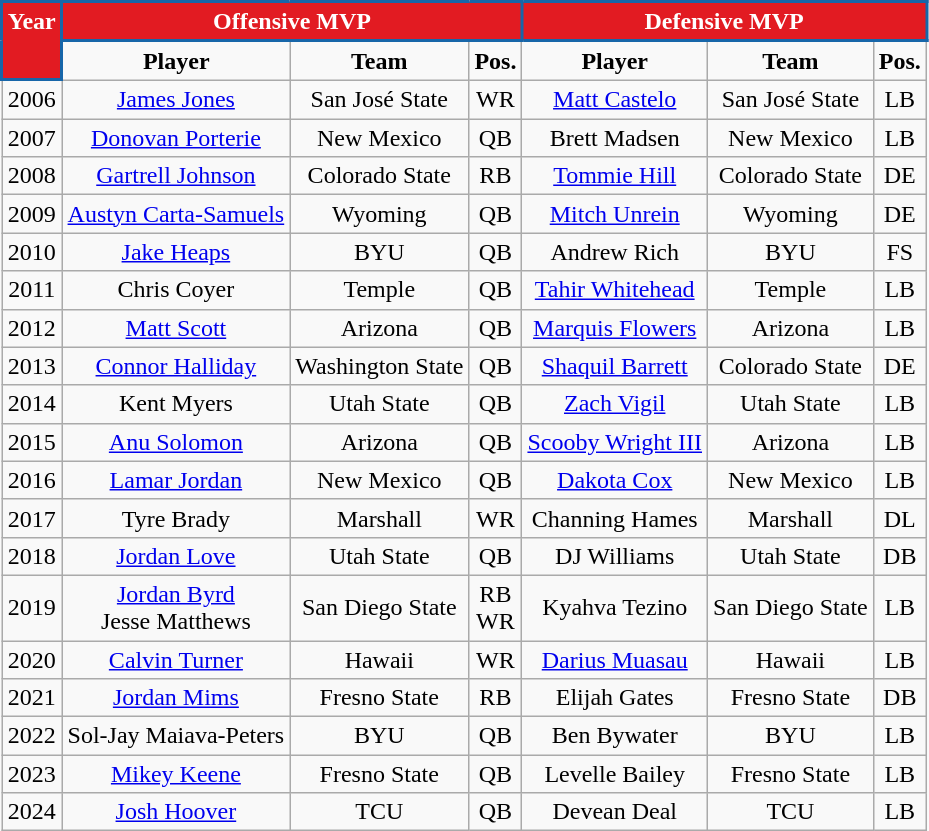<table class="wikitable" style="text-align:center">
<tr>
<th style="background:#E21B22; color:#FFFFFF; border: 2px solid #1766A9;" rowspan=2 valign="top">Year</th>
<th ! style="background:#E21B22; color:#FFFFFF; border: 2px solid #1766A9;" colspan=3 valign="Center">Offensive MVP</th>
<th ! style="background:#E21B22; color:#FFFFFF; border: 2px solid #1766A9;" colspan=3 valign="Center">Defensive MVP</th>
</tr>
<tr>
<td><strong>Player</strong></td>
<td><strong>Team</strong></td>
<td><strong>Pos.</strong></td>
<td><strong>Player</strong></td>
<td><strong>Team</strong></td>
<td><strong>Pos.</strong></td>
</tr>
<tr>
<td>2006</td>
<td><a href='#'>James Jones</a></td>
<td>San José State</td>
<td>WR</td>
<td><a href='#'>Matt Castelo</a></td>
<td>San José State</td>
<td>LB</td>
</tr>
<tr>
<td>2007</td>
<td><a href='#'>Donovan Porterie</a></td>
<td>New Mexico</td>
<td>QB</td>
<td>Brett Madsen</td>
<td>New Mexico</td>
<td>LB</td>
</tr>
<tr>
<td>2008</td>
<td><a href='#'>Gartrell Johnson</a></td>
<td>Colorado State</td>
<td>RB</td>
<td><a href='#'>Tommie Hill</a></td>
<td>Colorado State</td>
<td>DE</td>
</tr>
<tr>
<td>2009</td>
<td><a href='#'>Austyn Carta-Samuels</a></td>
<td>Wyoming</td>
<td>QB</td>
<td><a href='#'>Mitch Unrein</a></td>
<td>Wyoming</td>
<td>DE</td>
</tr>
<tr>
<td>2010</td>
<td><a href='#'>Jake Heaps</a></td>
<td>BYU</td>
<td>QB</td>
<td>Andrew Rich</td>
<td>BYU</td>
<td>FS</td>
</tr>
<tr>
<td>2011</td>
<td>Chris Coyer</td>
<td>Temple</td>
<td>QB</td>
<td><a href='#'>Tahir Whitehead</a></td>
<td>Temple</td>
<td>LB</td>
</tr>
<tr>
<td>2012</td>
<td><a href='#'>Matt Scott</a></td>
<td>Arizona</td>
<td>QB</td>
<td><a href='#'>Marquis Flowers</a></td>
<td>Arizona</td>
<td>LB</td>
</tr>
<tr>
<td>2013</td>
<td><a href='#'>Connor Halliday</a></td>
<td>Washington State</td>
<td>QB</td>
<td><a href='#'>Shaquil Barrett</a></td>
<td>Colorado State</td>
<td>DE</td>
</tr>
<tr>
<td>2014</td>
<td>Kent Myers</td>
<td>Utah State</td>
<td>QB</td>
<td><a href='#'>Zach Vigil</a></td>
<td>Utah State</td>
<td>LB</td>
</tr>
<tr>
<td>2015</td>
<td><a href='#'>Anu Solomon</a></td>
<td>Arizona</td>
<td>QB</td>
<td><a href='#'>Scooby Wright III</a></td>
<td>Arizona</td>
<td>LB</td>
</tr>
<tr>
<td>2016</td>
<td><a href='#'>Lamar Jordan</a></td>
<td>New Mexico</td>
<td>QB</td>
<td><a href='#'>Dakota Cox</a></td>
<td>New Mexico</td>
<td>LB</td>
</tr>
<tr>
<td>2017</td>
<td>Tyre Brady</td>
<td>Marshall</td>
<td>WR</td>
<td>Channing Hames</td>
<td>Marshall</td>
<td>DL</td>
</tr>
<tr>
<td>2018</td>
<td><a href='#'>Jordan Love</a></td>
<td>Utah State</td>
<td>QB</td>
<td>DJ Williams</td>
<td>Utah State</td>
<td>DB</td>
</tr>
<tr>
<td>2019</td>
<td><a href='#'>Jordan Byrd</a><br>Jesse Matthews</td>
<td>San Diego State</td>
<td>RB<br>WR</td>
<td>Kyahva Tezino</td>
<td>San Diego State</td>
<td>LB</td>
</tr>
<tr>
<td>2020</td>
<td><a href='#'>Calvin Turner</a></td>
<td>Hawaii</td>
<td>WR</td>
<td><a href='#'>Darius Muasau</a></td>
<td>Hawaii</td>
<td>LB</td>
</tr>
<tr>
<td>2021</td>
<td><a href='#'>Jordan Mims</a></td>
<td>Fresno State</td>
<td>RB</td>
<td>Elijah Gates</td>
<td>Fresno State</td>
<td>DB</td>
</tr>
<tr>
<td>2022</td>
<td>Sol-Jay Maiava-Peters</td>
<td>BYU</td>
<td>QB</td>
<td>Ben Bywater</td>
<td>BYU</td>
<td>LB</td>
</tr>
<tr>
<td>2023</td>
<td><a href='#'>Mikey Keene</a></td>
<td>Fresno State</td>
<td>QB</td>
<td>Levelle Bailey</td>
<td>Fresno State</td>
<td>LB</td>
</tr>
<tr>
<td>2024</td>
<td><a href='#'>Josh Hoover</a></td>
<td>TCU</td>
<td>QB</td>
<td>Devean Deal</td>
<td>TCU</td>
<td>LB</td>
</tr>
</table>
